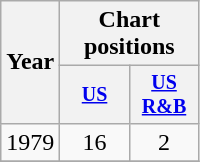<table class="wikitable" style="text-align:center;">
<tr>
<th rowspan="2">Year</th>
<th colspan="2">Chart positions</th>
</tr>
<tr style="font-size:smaller;">
<th width="40"><a href='#'>US</a></th>
<th width="40"><a href='#'>US<br>R&B</a></th>
</tr>
<tr>
<td>1979</td>
<td>16</td>
<td>2</td>
</tr>
<tr>
</tr>
</table>
